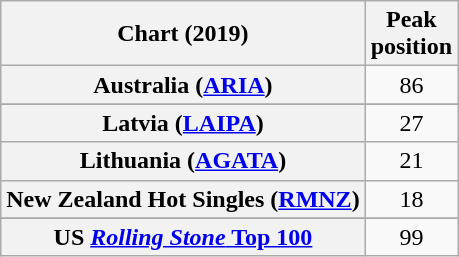<table class="wikitable sortable plainrowheaders" style="text-align:center">
<tr>
<th scope="col">Chart (2019)</th>
<th scope="col">Peak<br>position</th>
</tr>
<tr>
<th scope="row">Australia (<a href='#'>ARIA</a>)</th>
<td>86</td>
</tr>
<tr>
</tr>
<tr>
</tr>
<tr>
</tr>
<tr>
</tr>
<tr>
</tr>
<tr>
<th scope="row">Latvia (<a href='#'>LAIPA</a>)</th>
<td>27</td>
</tr>
<tr>
<th scope="row">Lithuania (<a href='#'>AGATA</a>)</th>
<td>21</td>
</tr>
<tr>
<th scope="row">New Zealand Hot Singles (<a href='#'>RMNZ</a>)</th>
<td>18</td>
</tr>
<tr>
</tr>
<tr>
</tr>
<tr>
</tr>
<tr>
</tr>
<tr>
</tr>
<tr>
<th scope="row">US <a href='#'><em>Rolling Stone</em> Top 100</a></th>
<td>99</td>
</tr>
</table>
